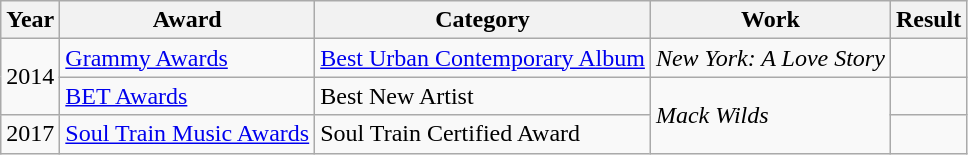<table class="wikitable Sortable">
<tr>
<th>Year</th>
<th>Award</th>
<th>Category</th>
<th>Work</th>
<th>Result</th>
</tr>
<tr>
<td rowspan="2">2014</td>
<td><a href='#'>Grammy Awards</a></td>
<td><a href='#'>Best Urban Contemporary Album</a></td>
<td><em>New York: A Love Story</em></td>
<td></td>
</tr>
<tr>
<td><a href='#'>BET Awards</a></td>
<td>Best New Artist</td>
<td rowspan="2"><em>Mack Wilds</em></td>
<td></td>
</tr>
<tr>
<td>2017</td>
<td><a href='#'>Soul Train Music Awards</a></td>
<td>Soul Train Certified Award</td>
<td></td>
</tr>
</table>
